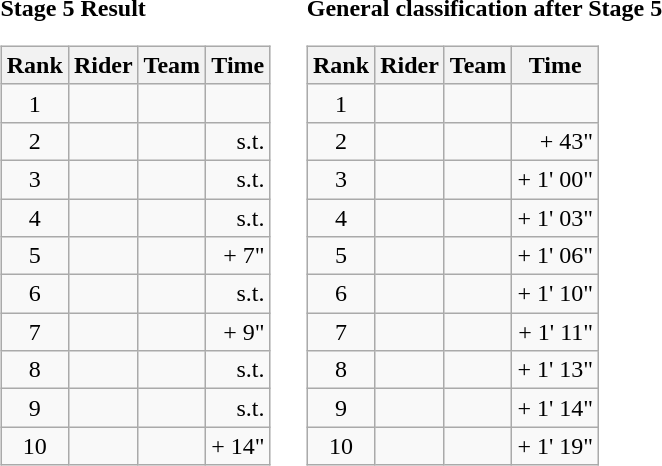<table>
<tr>
<td><strong>Stage 5 Result</strong><br><table class="wikitable">
<tr>
<th scope="col">Rank</th>
<th scope="col">Rider</th>
<th scope="col">Team</th>
<th scope="col">Time</th>
</tr>
<tr>
<td style="text-align:center;">1</td>
<td></td>
<td></td>
<td style="text-align:right;"></td>
</tr>
<tr>
<td style="text-align:center;">2</td>
<td></td>
<td></td>
<td style="text-align:right;">s.t.</td>
</tr>
<tr>
<td style="text-align:center;">3</td>
<td></td>
<td></td>
<td style="text-align:right;">s.t.</td>
</tr>
<tr>
<td style="text-align:center;">4</td>
<td></td>
<td></td>
<td style="text-align:right;">s.t.</td>
</tr>
<tr>
<td style="text-align:center;">5</td>
<td></td>
<td></td>
<td style="text-align:right;">+ 7"</td>
</tr>
<tr>
<td style="text-align:center;">6</td>
<td></td>
<td></td>
<td style="text-align:right;">s.t.</td>
</tr>
<tr>
<td style="text-align:center;">7</td>
<td></td>
<td></td>
<td style="text-align:right;">+ 9"</td>
</tr>
<tr>
<td style="text-align:center;">8</td>
<td></td>
<td></td>
<td style="text-align:right;">s.t.</td>
</tr>
<tr>
<td style="text-align:center;">9</td>
<td></td>
<td></td>
<td style="text-align:right;">s.t.</td>
</tr>
<tr>
<td style="text-align:center;">10</td>
<td></td>
<td></td>
<td style="text-align:right;">+ 14"</td>
</tr>
</table>
</td>
<td></td>
<td><strong>General classification after Stage 5</strong><br><table class="wikitable">
<tr>
<th scope="col">Rank</th>
<th scope="col">Rider</th>
<th scope="col">Team</th>
<th scope="col">Time</th>
</tr>
<tr>
<td style="text-align:center;">1</td>
<td></td>
<td></td>
<td style="text-align:right;"></td>
</tr>
<tr>
<td style="text-align:center;">2</td>
<td></td>
<td></td>
<td style="text-align:right;">+ 43"</td>
</tr>
<tr>
<td style="text-align:center;">3</td>
<td></td>
<td></td>
<td style="text-align:right;">+ 1' 00"</td>
</tr>
<tr>
<td style="text-align:center;">4</td>
<td></td>
<td></td>
<td style="text-align:right;">+ 1' 03"</td>
</tr>
<tr>
<td style="text-align:center;">5</td>
<td></td>
<td></td>
<td style="text-align:right;">+ 1' 06"</td>
</tr>
<tr>
<td style="text-align:center;">6</td>
<td></td>
<td></td>
<td style="text-align:right;">+ 1' 10"</td>
</tr>
<tr>
<td style="text-align:center;">7</td>
<td></td>
<td></td>
<td style="text-align:right;">+ 1' 11"</td>
</tr>
<tr>
<td style="text-align:center;">8</td>
<td></td>
<td></td>
<td style="text-align:right;">+ 1' 13"</td>
</tr>
<tr>
<td style="text-align:center;">9</td>
<td></td>
<td></td>
<td style="text-align:right;">+ 1' 14"</td>
</tr>
<tr>
<td style="text-align:center;">10</td>
<td></td>
<td></td>
<td style="text-align:right;">+ 1' 19"</td>
</tr>
</table>
</td>
</tr>
</table>
